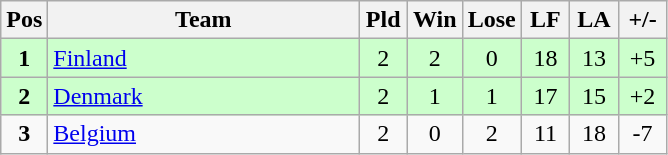<table class="wikitable" style="font-size: 100%">
<tr>
<th width=20>Pos</th>
<th width=200>Team</th>
<th width=25>Pld</th>
<th width=25>Win</th>
<th width=25>Lose</th>
<th width=25>LF</th>
<th width=25>LA</th>
<th width=25>+/-</th>
</tr>
<tr align=center style="background: #ccffcc;">
<td><strong>1</strong></td>
<td align="left"> <a href='#'>Finland</a></td>
<td>2</td>
<td>2</td>
<td>0</td>
<td>18</td>
<td>13</td>
<td>+5</td>
</tr>
<tr align=center style="background: #ccffcc;">
<td><strong>2</strong></td>
<td align="left"> <a href='#'>Denmark</a></td>
<td>2</td>
<td>1</td>
<td>1</td>
<td>17</td>
<td>15</td>
<td>+2</td>
</tr>
<tr align=center>
<td><strong>3</strong></td>
<td align="left"> <a href='#'>Belgium</a></td>
<td>2</td>
<td>0</td>
<td>2</td>
<td>11</td>
<td>18</td>
<td>-7</td>
</tr>
</table>
